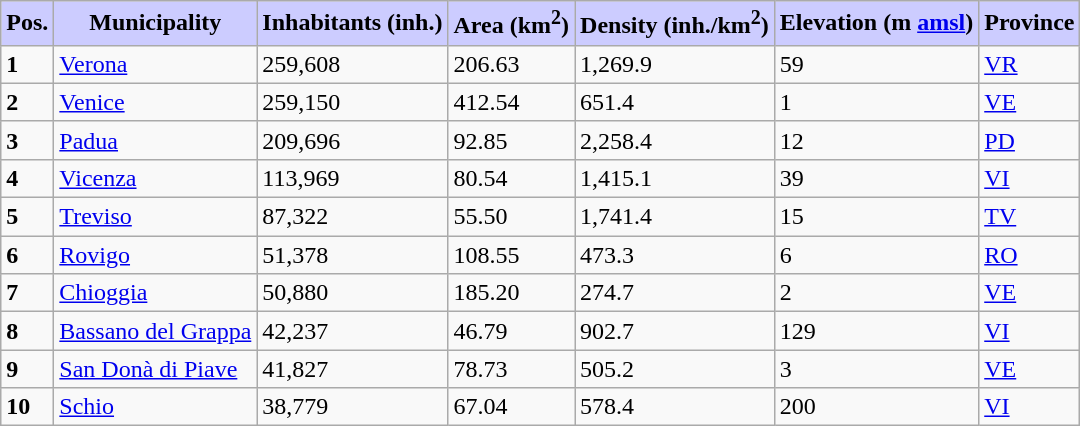<table class="wikitable centered">
<tr>
<th style="background:#ccf; ">Pos.</th>
<th style="background:#ccf; ">Municipality</th>
<th style="background:#ccf; ">Inhabitants (inh.)</th>
<th style="background:#ccf; ">Area (km<sup>2</sup>)</th>
<th style="background:#ccf; ">Density (inh./km<sup>2</sup>)</th>
<th style="background:#ccf; ">Elevation (m <a href='#'>amsl</a>)</th>
<th style="background:#ccf; ">Province</th>
</tr>
<tr>
<td><strong>1</strong></td>
<td><a href='#'>Verona</a></td>
<td>259,608</td>
<td>206.63</td>
<td>1,269.9</td>
<td>59</td>
<td><a href='#'>VR</a></td>
</tr>
<tr>
<td><strong>2</strong></td>
<td><a href='#'>Venice</a></td>
<td>259,150</td>
<td>412.54</td>
<td>651.4</td>
<td>1</td>
<td><a href='#'>VE</a></td>
</tr>
<tr>
<td><strong>3</strong></td>
<td><a href='#'>Padua</a></td>
<td>209,696</td>
<td>92.85</td>
<td>2,258.4</td>
<td>12</td>
<td><a href='#'>PD</a></td>
</tr>
<tr>
<td><strong>4</strong></td>
<td><a href='#'>Vicenza</a></td>
<td>113,969</td>
<td>80.54</td>
<td>1,415.1</td>
<td>39</td>
<td><a href='#'>VI</a></td>
</tr>
<tr>
<td><strong>5</strong></td>
<td><a href='#'>Treviso</a></td>
<td>87,322</td>
<td>55.50</td>
<td>1,741.4</td>
<td>15</td>
<td><a href='#'>TV</a></td>
</tr>
<tr>
<td><strong>6</strong></td>
<td><a href='#'>Rovigo</a></td>
<td>51,378</td>
<td>108.55</td>
<td>473.3</td>
<td>6</td>
<td><a href='#'>RO</a></td>
</tr>
<tr>
<td><strong>7</strong></td>
<td><a href='#'>Chioggia</a></td>
<td>50,880</td>
<td>185.20</td>
<td>274.7</td>
<td>2</td>
<td><a href='#'>VE</a></td>
</tr>
<tr>
<td><strong>8</strong></td>
<td><a href='#'>Bassano del Grappa</a></td>
<td>42,237</td>
<td>46.79</td>
<td>902.7</td>
<td>129</td>
<td><a href='#'>VI</a></td>
</tr>
<tr>
<td><strong>9</strong></td>
<td><a href='#'>San Donà di Piave</a></td>
<td>41,827</td>
<td>78.73</td>
<td>505.2</td>
<td>3</td>
<td><a href='#'>VE</a></td>
</tr>
<tr>
<td><strong>10</strong></td>
<td><a href='#'>Schio</a></td>
<td>38,779</td>
<td>67.04</td>
<td>578.4</td>
<td>200</td>
<td><a href='#'>VI</a></td>
</tr>
</table>
